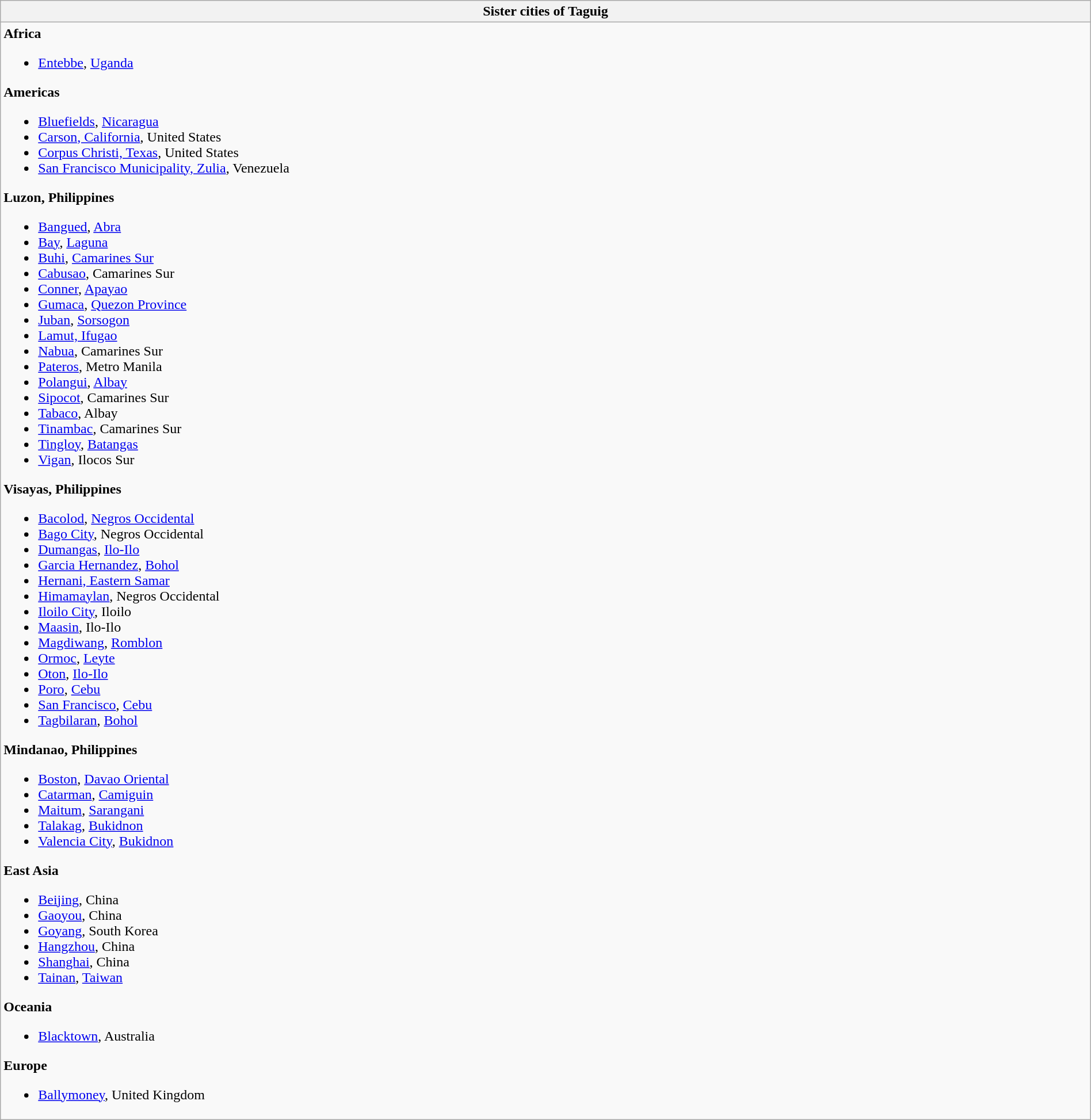<table class="wikitable collapsible collapsed" width="100%">
<tr>
<th>Sister cities of Taguig</th>
</tr>
<tr>
<td><strong>Africa</strong><br><ul><li> <a href='#'>Entebbe</a>, <a href='#'>Uganda</a></li></ul>
<strong>Americas</strong><ul><li> <a href='#'>Bluefields</a>, <a href='#'>Nicaragua</a></li><li> <a href='#'>Carson, California</a>, United States</li><li> <a href='#'>Corpus Christi, Texas</a>, United States</li><li> <a href='#'>San Francisco Municipality, Zulia</a>, Venezuela</li></ul>
<strong>Luzon, Philippines</strong><ul><li> <a href='#'>Bangued</a>, <a href='#'>Abra</a></li><li> <a href='#'>Bay</a>, <a href='#'>Laguna</a></li><li> <a href='#'>Buhi</a>, <a href='#'>Camarines Sur</a></li><li> <a href='#'>Cabusao</a>, Camarines Sur</li><li> <a href='#'>Conner</a>, <a href='#'>Apayao</a></li><li> <a href='#'>Gumaca</a>, <a href='#'>Quezon Province</a></li><li> <a href='#'>Juban</a>, <a href='#'>Sorsogon</a></li><li> <a href='#'>Lamut, Ifugao</a></li><li> <a href='#'>Nabua</a>, Camarines Sur</li><li> <a href='#'>Pateros</a>, Metro Manila</li><li> <a href='#'>Polangui</a>, <a href='#'>Albay</a></li><li> <a href='#'>Sipocot</a>, Camarines Sur</li><li> <a href='#'>Tabaco</a>, Albay</li><li> <a href='#'>Tinambac</a>, Camarines Sur</li><li> <a href='#'>Tingloy</a>, <a href='#'>Batangas</a></li><li> <a href='#'>Vigan</a>, Ilocos Sur</li></ul><strong>Visayas, Philippines</strong><ul><li> <a href='#'>Bacolod</a>, <a href='#'>Negros Occidental</a></li><li> <a href='#'>Bago City</a>, Negros Occidental</li><li> <a href='#'>Dumangas</a>, <a href='#'>Ilo-Ilo</a></li><li> <a href='#'>Garcia Hernandez</a>, <a href='#'>Bohol</a></li><li> <a href='#'>Hernani, Eastern Samar</a></li><li> <a href='#'>Himamaylan</a>, Negros Occidental</li><li> <a href='#'>Iloilo City</a>, Iloilo</li><li> <a href='#'>Maasin</a>, Ilo-Ilo</li><li> <a href='#'>Magdiwang</a>, <a href='#'>Romblon</a></li><li> <a href='#'>Ormoc</a>, <a href='#'>Leyte</a></li><li> <a href='#'>Oton</a>, <a href='#'>Ilo-Ilo</a></li><li> <a href='#'>Poro</a>, <a href='#'>Cebu</a></li><li> <a href='#'>San Francisco</a>, <a href='#'>Cebu</a></li><li> <a href='#'>Tagbilaran</a>, <a href='#'>Bohol</a></li></ul><strong>Mindanao, Philippines</strong><ul><li> <a href='#'>Boston</a>, <a href='#'>Davao Oriental</a></li><li> <a href='#'>Catarman</a>, <a href='#'>Camiguin</a></li><li> <a href='#'>Maitum</a>, <a href='#'>Sarangani</a></li><li> <a href='#'>Talakag</a>, <a href='#'>Bukidnon</a></li><li> <a href='#'>Valencia City</a>, <a href='#'>Bukidnon</a></li></ul><strong>East Asia</strong><ul><li> <a href='#'>Beijing</a>, China</li><li> <a href='#'>Gaoyou</a>, China</li><li> <a href='#'>Goyang</a>, South Korea</li><li> <a href='#'>Hangzhou</a>, China</li><li> <a href='#'>Shanghai</a>, China</li><li> <a href='#'>Tainan</a>, <a href='#'>Taiwan</a></li></ul><strong>Oceania</strong><ul><li> <a href='#'>Blacktown</a>, Australia</li></ul><strong>Europe</strong><ul><li> <a href='#'>Ballymoney</a>, United Kingdom</li></ul></td>
</tr>
</table>
